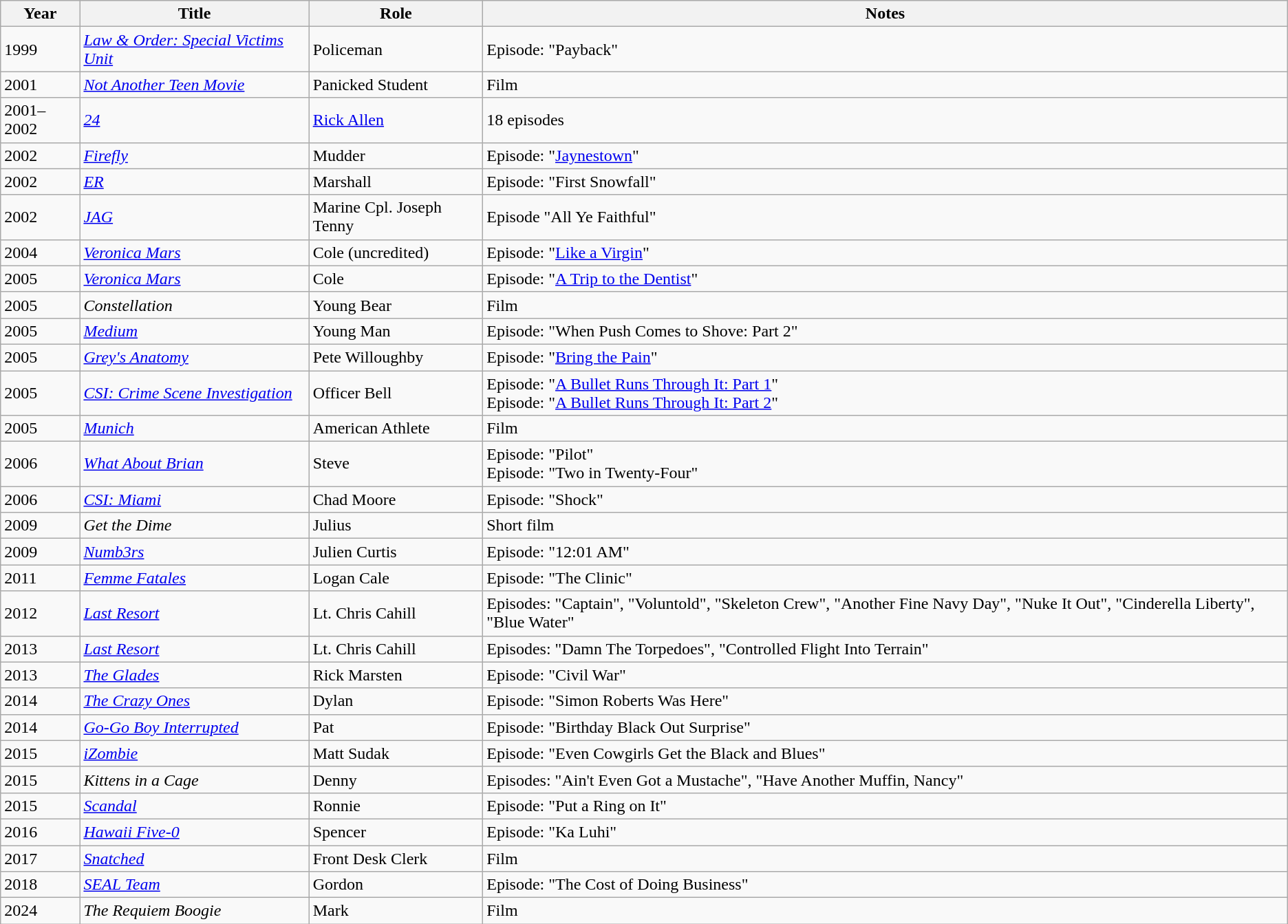<table class="wikitable sortable">
<tr>
<th>Year</th>
<th>Title</th>
<th>Role</th>
<th class="unsortable">Notes</th>
</tr>
<tr>
<td>1999</td>
<td><em><a href='#'>Law & Order: Special Victims Unit</a></em></td>
<td>Policeman</td>
<td>Episode: "Payback"</td>
</tr>
<tr>
<td>2001</td>
<td><em><a href='#'>Not Another Teen Movie</a></em></td>
<td>Panicked Student</td>
<td>Film</td>
</tr>
<tr>
<td>2001–2002</td>
<td><em><a href='#'>24</a></em></td>
<td><a href='#'>Rick Allen</a></td>
<td>18 episodes</td>
</tr>
<tr>
<td>2002</td>
<td><em><a href='#'>Firefly</a></em></td>
<td>Mudder</td>
<td>Episode: "<a href='#'>Jaynestown</a>"</td>
</tr>
<tr>
<td>2002</td>
<td><em><a href='#'>ER</a></em></td>
<td>Marshall</td>
<td>Episode: "First Snowfall"</td>
</tr>
<tr>
<td>2002</td>
<td><em><a href='#'>JAG</a></em></td>
<td>Marine Cpl. Joseph Tenny</td>
<td>Episode "All Ye Faithful"</td>
</tr>
<tr>
<td>2004</td>
<td><em><a href='#'>Veronica Mars</a></em></td>
<td>Cole (uncredited)</td>
<td>Episode: "<a href='#'>Like a Virgin</a>"</td>
</tr>
<tr>
<td>2005</td>
<td><em><a href='#'>Veronica Mars</a></em></td>
<td>Cole</td>
<td>Episode: "<a href='#'>A Trip to the Dentist</a>"</td>
</tr>
<tr>
<td>2005</td>
<td><em>Constellation</em></td>
<td>Young Bear</td>
<td>Film</td>
</tr>
<tr>
<td>2005</td>
<td><em><a href='#'>Medium</a></em></td>
<td>Young Man</td>
<td>Episode: "When Push Comes to Shove: Part 2"</td>
</tr>
<tr>
<td>2005</td>
<td><em><a href='#'>Grey's Anatomy</a></em></td>
<td>Pete Willoughby</td>
<td>Episode: "<a href='#'>Bring the Pain</a>"</td>
</tr>
<tr>
<td>2005</td>
<td><em><a href='#'>CSI: Crime Scene Investigation</a></em></td>
<td>Officer Bell</td>
<td>Episode: "<a href='#'>A Bullet Runs Through It: Part 1</a>"<br>Episode: "<a href='#'>A Bullet Runs Through It: Part 2</a>"</td>
</tr>
<tr>
<td>2005</td>
<td><em><a href='#'>Munich</a></em></td>
<td>American Athlete</td>
<td>Film</td>
</tr>
<tr>
<td>2006</td>
<td><em><a href='#'>What About Brian</a></em></td>
<td>Steve</td>
<td>Episode: "Pilot"<br>Episode: "Two in Twenty-Four"</td>
</tr>
<tr>
<td>2006</td>
<td><em><a href='#'>CSI: Miami</a></em></td>
<td>Chad Moore</td>
<td>Episode: "Shock"</td>
</tr>
<tr>
<td>2009</td>
<td><em>Get the Dime</em></td>
<td>Julius</td>
<td>Short film</td>
</tr>
<tr>
<td>2009</td>
<td><em><a href='#'>Numb3rs</a></em></td>
<td>Julien Curtis</td>
<td>Episode: "12:01 AM"</td>
</tr>
<tr>
<td>2011</td>
<td><em><a href='#'>Femme Fatales</a></em></td>
<td>Logan Cale</td>
<td>Episode: "The Clinic"</td>
</tr>
<tr>
<td>2012</td>
<td><em><a href='#'>Last Resort</a></em></td>
<td>Lt. Chris Cahill</td>
<td>Episodes: "Captain", "Voluntold", "Skeleton Crew", "Another Fine Navy Day", "Nuke It Out", "Cinderella Liberty", "Blue Water"</td>
</tr>
<tr>
<td>2013</td>
<td><em><a href='#'>Last Resort</a></em></td>
<td>Lt. Chris Cahill</td>
<td>Episodes: "Damn The Torpedoes", "Controlled Flight Into Terrain"</td>
</tr>
<tr>
<td>2013</td>
<td><em><a href='#'>The Glades</a></em></td>
<td>Rick Marsten</td>
<td>Episode: "Civil War"</td>
</tr>
<tr>
<td>2014</td>
<td><em><a href='#'>The Crazy Ones</a></em></td>
<td>Dylan</td>
<td>Episode: "Simon Roberts Was Here"</td>
</tr>
<tr>
<td>2014</td>
<td><em><a href='#'>Go-Go Boy Interrupted</a></em></td>
<td>Pat</td>
<td>Episode: "Birthday Black Out Surprise"</td>
</tr>
<tr>
<td>2015</td>
<td><em><a href='#'>iZombie</a></em></td>
<td>Matt Sudak</td>
<td>Episode: "Even Cowgirls Get the Black and Blues"</td>
</tr>
<tr>
<td>2015</td>
<td><em>Kittens in a Cage</em></td>
<td>Denny</td>
<td>Episodes: "Ain't Even Got a Mustache", "Have Another Muffin, Nancy"</td>
</tr>
<tr>
<td>2015</td>
<td><em><a href='#'>Scandal</a></em></td>
<td>Ronnie</td>
<td>Episode: "Put a Ring on It"</td>
</tr>
<tr>
<td>2016</td>
<td><em><a href='#'>Hawaii Five-0</a></em></td>
<td>Spencer</td>
<td>Episode: "Ka Luhi"</td>
</tr>
<tr>
<td>2017</td>
<td><em><a href='#'>Snatched</a></em></td>
<td>Front Desk Clerk</td>
<td>Film</td>
</tr>
<tr>
<td>2018</td>
<td><em><a href='#'>SEAL Team</a></em></td>
<td>Gordon</td>
<td>Episode: "The Cost of Doing Business"</td>
</tr>
<tr>
<td>2024</td>
<td><em>The Requiem Boogie</em></td>
<td>Mark</td>
<td>Film</td>
</tr>
</table>
